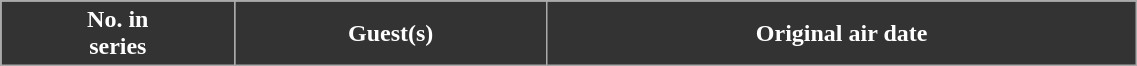<table class="wikitable plainrowheaders" style="width:60%;">
<tr style=color:white>
<th style="background:#333;">No. in<br>series</th>
<th style="background:#333;">Guest(s)</th>
<th style="background:#333;">Original air date<br>





</th>
</tr>
</table>
